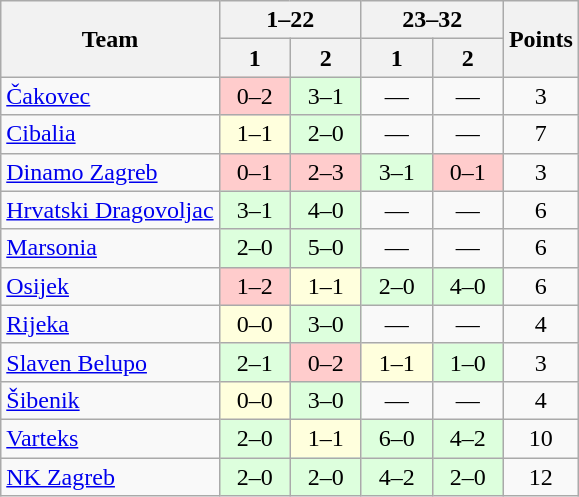<table class="wikitable" style="text-align:center">
<tr>
<th rowspan=2>Team</th>
<th colspan=2>1–22</th>
<th colspan=2>23–32</th>
<th rowspan=2>Points</th>
</tr>
<tr>
<th width=40>1</th>
<th width=40>2</th>
<th width=40>1</th>
<th width=40>2</th>
</tr>
<tr>
<td align=left><a href='#'>Čakovec</a></td>
<td bgcolor=#FFCCCC>0–2</td>
<td bgcolor="#ddffdd">3–1</td>
<td>—</td>
<td>—</td>
<td>3</td>
</tr>
<tr>
<td align=left><a href='#'>Cibalia</a></td>
<td bgcolor="#ffffdd">1–1</td>
<td bgcolor="#ddffdd">2–0</td>
<td>—</td>
<td>—</td>
<td>7</td>
</tr>
<tr>
<td align=left><a href='#'>Dinamo Zagreb</a></td>
<td bgcolor="#FFCCCC">0–1</td>
<td bgcolor=#FFCCCC>2–3</td>
<td bgcolor="#ddffdd">3–1</td>
<td bgcolor="#FFCCCC">0–1</td>
<td>3</td>
</tr>
<tr>
<td align=left><a href='#'>Hrvatski Dragovoljac</a></td>
<td bgcolor="#ddffdd">3–1</td>
<td bgcolor="#ddffdd">4–0</td>
<td>—</td>
<td>—</td>
<td>6</td>
</tr>
<tr>
<td align=left><a href='#'>Marsonia</a></td>
<td bgcolor="#ddffdd">2–0</td>
<td bgcolor="#ddffdd">5–0</td>
<td>—</td>
<td>—</td>
<td>6</td>
</tr>
<tr>
<td align=left><a href='#'>Osijek</a></td>
<td bgcolor=#FFCCCC>1–2</td>
<td bgcolor="#ffffdd">1–1</td>
<td bgcolor="#ddffdd">2–0</td>
<td bgcolor="#ddffdd">4–0</td>
<td>6</td>
</tr>
<tr>
<td align=left><a href='#'>Rijeka</a></td>
<td bgcolor="#ffffdd">0–0</td>
<td bgcolor="#ddffdd">3–0</td>
<td>—</td>
<td>—</td>
<td>4</td>
</tr>
<tr>
<td align=left><a href='#'>Slaven Belupo</a></td>
<td bgcolor="#ddffdd">2–1</td>
<td bgcolor=#FFCCCC>0–2</td>
<td bgcolor="#ffffdd">1–1</td>
<td bgcolor="#ddffdd">1–0</td>
<td>3</td>
</tr>
<tr>
<td align=left><a href='#'>Šibenik</a></td>
<td bgcolor="#ffffdd">0–0</td>
<td bgcolor="#ddffdd">3–0</td>
<td>—</td>
<td>—</td>
<td>4</td>
</tr>
<tr>
<td align=left><a href='#'>Varteks</a></td>
<td bgcolor="#ddffdd">2–0</td>
<td bgcolor="#ffffdd">1–1</td>
<td bgcolor="#ddffdd">6–0</td>
<td bgcolor="#ddffdd">4–2</td>
<td>10</td>
</tr>
<tr>
<td align=left><a href='#'>NK Zagreb</a></td>
<td bgcolor="#ddffdd">2–0</td>
<td bgcolor="#ddffdd">2–0</td>
<td bgcolor="#ddffdd">4–2</td>
<td bgcolor="#ddffdd">2–0</td>
<td>12</td>
</tr>
</table>
